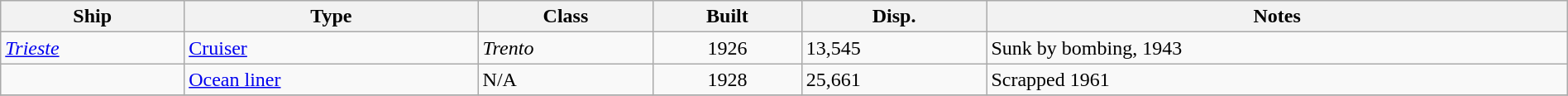<table class="wikitable sortable nowraplinks" width=100%>
<tr>
<th>Ship</th>
<th>Type</th>
<th>Class</th>
<th>Built</th>
<th>Disp.</th>
<th class=unsortable>Notes</th>
</tr>
<tr>
<td><a href='#'><em>Trieste</em></a></td>
<td><a href='#'>Cruiser</a></td>
<td><em>Trento</em></td>
<td align=center>1926</td>
<td>13,545</td>
<td>Sunk by bombing, 1943</td>
</tr>
<tr>
<td></td>
<td><a href='#'>Ocean liner</a></td>
<td>N/A</td>
<td align=center>1928</td>
<td>25,661</td>
<td>Scrapped 1961</td>
</tr>
<tr>
</tr>
</table>
